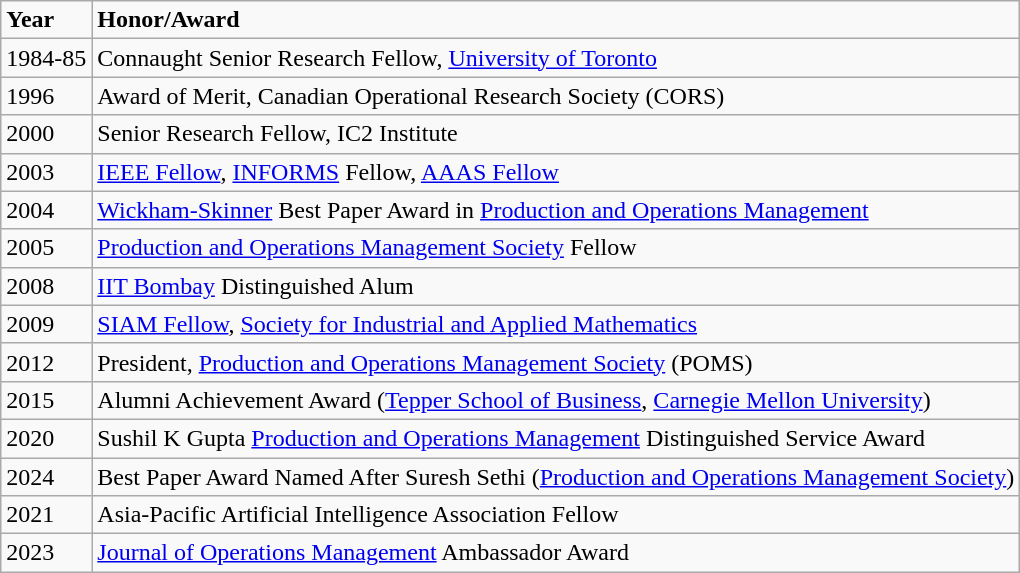<table class="wikitable sortable">
<tr>
<td><strong>Year</strong></td>
<td><strong>Honor/Award</strong></td>
</tr>
<tr>
<td>1984-85</td>
<td>Connaught Senior Research Fellow, <a href='#'>University of Toronto</a></td>
</tr>
<tr>
<td>1996</td>
<td>Award of Merit, Canadian Operational Research Society (CORS)</td>
</tr>
<tr>
<td>2000</td>
<td>Senior Research Fellow, IC2 Institute</td>
</tr>
<tr>
<td>2003</td>
<td><a href='#'>IEEE Fellow</a>, <a href='#'>INFORMS</a> Fellow, <a href='#'>AAAS Fellow</a></td>
</tr>
<tr>
<td>2004</td>
<td><a href='#'>Wickham-Skinner</a> Best Paper Award in <a href='#'>Production and Operations Management</a></td>
</tr>
<tr>
<td>2005</td>
<td><a href='#'>Production and Operations Management Society</a> Fellow</td>
</tr>
<tr>
<td>2008</td>
<td><a href='#'>IIT Bombay</a> Distinguished Alum</td>
</tr>
<tr>
<td>2009</td>
<td><a href='#'>SIAM Fellow</a>, <a href='#'>Society for Industrial and Applied Mathematics</a></td>
</tr>
<tr>
<td>2012</td>
<td>President, <a href='#'>Production and Operations Management Society</a> (POMS)</td>
</tr>
<tr>
<td>2015</td>
<td>Alumni Achievement Award (<a href='#'>Tepper School of Business</a>, <a href='#'>Carnegie Mellon University</a>)</td>
</tr>
<tr>
<td>2020</td>
<td>Sushil K Gupta <a href='#'>Production and Operations Management</a> Distinguished Service Award</td>
</tr>
<tr>
<td>2024</td>
<td>Best Paper Award Named After Suresh Sethi (<a href='#'>Production and Operations Management Society</a>)</td>
</tr>
<tr>
<td>2021</td>
<td>Asia-Pacific Artificial Intelligence Association Fellow</td>
</tr>
<tr>
<td>2023</td>
<td><a href='#'>Journal of Operations Management</a> Ambassador Award</td>
</tr>
</table>
